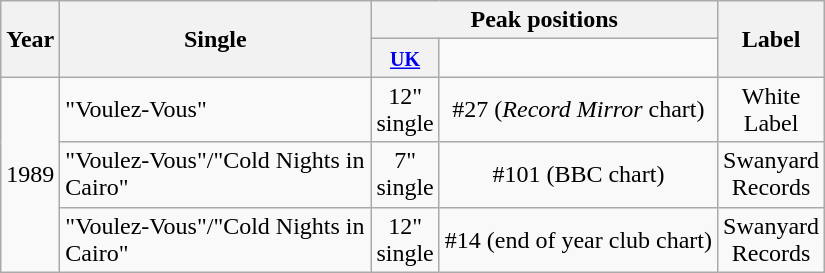<table class="wikitable">
<tr>
<th rowspan="2" style="text-align:center; width:10px;">Year</th>
<th rowspan="2" style="text-align:center; width:200px;">Single</th>
<th style="text-align:center;" colspan="2">Peak positions</th>
<th rowspan="2" style="text-align:center; width:40px;">Label</th>
</tr>
<tr>
<th width="20"><small><a href='#'>UK</a></small></th>
</tr>
<tr>
<td style="text-align:center;" rowspan="3">1989</td>
<td>"Voulez-Vous"</td>
<td style="text-align:center;">12" single</td>
<td style="text-align:center;">#27 (<em>Record Mirror</em> chart)</td>
<td style="text-align:center;">White Label</td>
</tr>
<tr>
<td>"Voulez-Vous"/"Cold Nights in Cairo"</td>
<td style="text-align:center;">7" single</td>
<td style="text-align:center;">#101 (BBC chart)</td>
<td style="text-align:center;">Swanyard Records</td>
</tr>
<tr>
<td>"Voulez-Vous"/"Cold Nights in Cairo"</td>
<td style="text-align:center;">12" single</td>
<td style="text-align:center;">#14 (end of year club chart)</td>
<td style="text-align:center;">Swanyard Records</td>
</tr>
</table>
